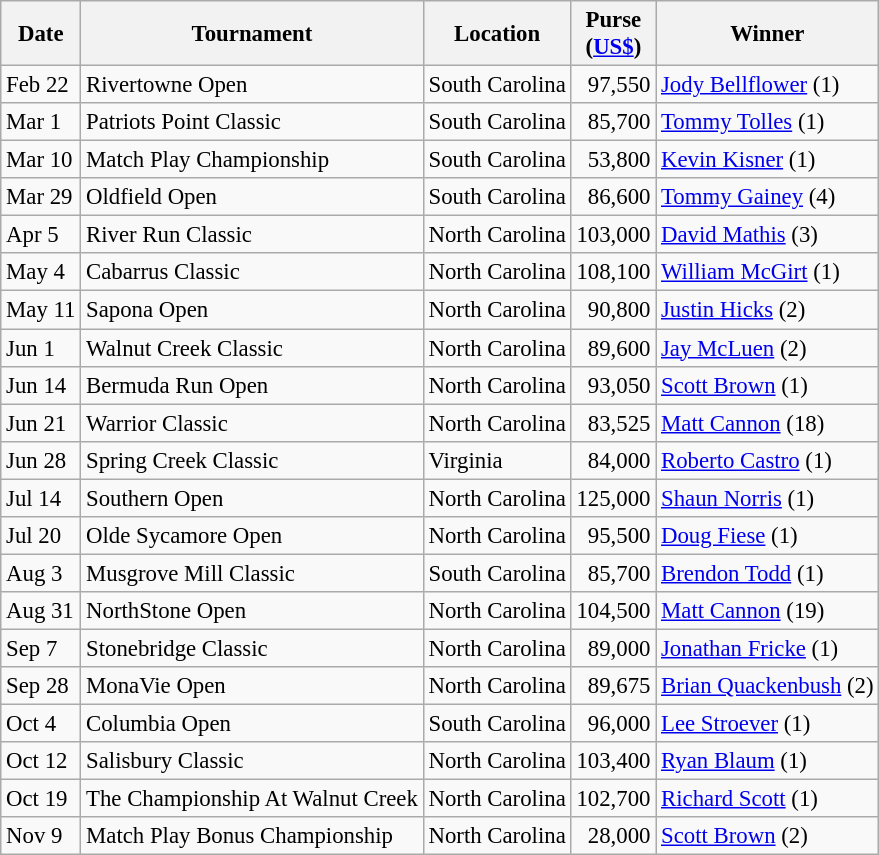<table class="wikitable" style="font-size:95%">
<tr>
<th>Date</th>
<th>Tournament</th>
<th>Location</th>
<th>Purse<br>(<a href='#'>US$</a>)</th>
<th>Winner</th>
</tr>
<tr>
<td>Feb 22</td>
<td>Rivertowne Open</td>
<td>South Carolina</td>
<td align=right>97,550</td>
<td> <a href='#'>Jody Bellflower</a> (1)</td>
</tr>
<tr>
<td>Mar 1</td>
<td>Patriots Point Classic</td>
<td>South Carolina</td>
<td align=right>85,700</td>
<td> <a href='#'>Tommy Tolles</a> (1)</td>
</tr>
<tr>
<td>Mar 10</td>
<td>Match Play Championship</td>
<td>South Carolina</td>
<td align=right>53,800</td>
<td> <a href='#'>Kevin Kisner</a> (1)</td>
</tr>
<tr>
<td>Mar 29</td>
<td>Oldfield Open</td>
<td>South Carolina</td>
<td align=right>86,600</td>
<td> <a href='#'>Tommy Gainey</a> (4)</td>
</tr>
<tr>
<td>Apr 5</td>
<td>River Run Classic</td>
<td>North Carolina</td>
<td align=right>103,000</td>
<td> <a href='#'>David Mathis</a> (3)</td>
</tr>
<tr>
<td>May 4</td>
<td>Cabarrus Classic</td>
<td>North Carolina</td>
<td align=right>108,100</td>
<td> <a href='#'>William McGirt</a> (1)</td>
</tr>
<tr>
<td>May 11</td>
<td>Sapona Open</td>
<td>North Carolina</td>
<td align=right>90,800</td>
<td> <a href='#'>Justin Hicks</a> (2)</td>
</tr>
<tr>
<td>Jun 1</td>
<td>Walnut Creek Classic</td>
<td>North Carolina</td>
<td align=right>89,600</td>
<td> <a href='#'>Jay McLuen</a> (2)</td>
</tr>
<tr>
<td>Jun 14</td>
<td>Bermuda Run Open</td>
<td>North Carolina</td>
<td align=right>93,050</td>
<td> <a href='#'>Scott Brown</a> (1)</td>
</tr>
<tr>
<td>Jun 21</td>
<td>Warrior Classic</td>
<td>North Carolina</td>
<td align=right>83,525</td>
<td> <a href='#'>Matt Cannon</a> (18)</td>
</tr>
<tr>
<td>Jun 28</td>
<td>Spring Creek Classic</td>
<td>Virginia</td>
<td align=right>84,000</td>
<td> <a href='#'>Roberto Castro</a> (1)</td>
</tr>
<tr>
<td>Jul 14</td>
<td>Southern Open</td>
<td>North Carolina</td>
<td align=right>125,000</td>
<td> <a href='#'>Shaun Norris</a> (1)</td>
</tr>
<tr>
<td>Jul 20</td>
<td>Olde Sycamore Open</td>
<td>North Carolina</td>
<td align=right>95,500</td>
<td> <a href='#'>Doug Fiese</a> (1)</td>
</tr>
<tr>
<td>Aug 3</td>
<td>Musgrove Mill Classic</td>
<td>South Carolina</td>
<td align=right>85,700</td>
<td> <a href='#'>Brendon Todd</a> (1)</td>
</tr>
<tr>
<td>Aug 31</td>
<td>NorthStone Open</td>
<td>North Carolina</td>
<td align=right>104,500</td>
<td> <a href='#'>Matt Cannon</a> (19)</td>
</tr>
<tr>
<td>Sep 7</td>
<td>Stonebridge Classic</td>
<td>North Carolina</td>
<td align=right>89,000</td>
<td> <a href='#'>Jonathan Fricke</a> (1)</td>
</tr>
<tr>
<td>Sep 28</td>
<td>MonaVie Open</td>
<td>North Carolina</td>
<td align=right>89,675</td>
<td> <a href='#'>Brian Quackenbush</a> (2)</td>
</tr>
<tr>
<td>Oct 4</td>
<td>Columbia Open</td>
<td>South Carolina</td>
<td align=right>96,000</td>
<td> <a href='#'>Lee Stroever</a> (1)</td>
</tr>
<tr>
<td>Oct 12</td>
<td>Salisbury Classic</td>
<td>North Carolina</td>
<td align=right>103,400</td>
<td> <a href='#'>Ryan Blaum</a> (1)</td>
</tr>
<tr>
<td>Oct 19</td>
<td>The Championship At Walnut Creek</td>
<td>North Carolina</td>
<td align=right>102,700</td>
<td> <a href='#'>Richard Scott</a> (1)</td>
</tr>
<tr>
<td>Nov 9</td>
<td>Match Play Bonus Championship</td>
<td>North Carolina</td>
<td align=right>28,000</td>
<td> <a href='#'>Scott Brown</a> (2)</td>
</tr>
</table>
